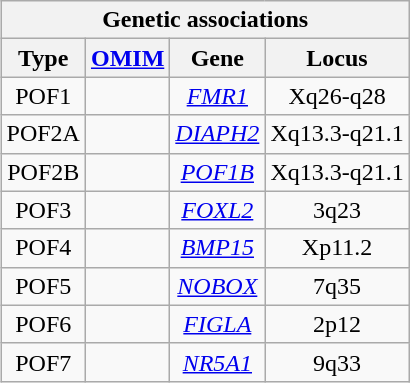<table class="wikitable" style = "float: right; margin-left:15px; text-align:center">
<tr>
<th colspan="4">Genetic associations</th>
</tr>
<tr>
<th>Type</th>
<th><a href='#'>OMIM</a></th>
<th>Gene</th>
<th>Locus</th>
</tr>
<tr>
<td>POF1</td>
<td></td>
<td><em><a href='#'>FMR1</a></em></td>
<td>Xq26-q28</td>
</tr>
<tr>
<td>POF2A</td>
<td></td>
<td><em><a href='#'>DIAPH2</a></em></td>
<td>Xq13.3-q21.1</td>
</tr>
<tr>
<td>POF2B</td>
<td></td>
<td><em><a href='#'>POF1B</a></em></td>
<td>Xq13.3-q21.1</td>
</tr>
<tr>
<td>POF3</td>
<td></td>
<td><em><a href='#'>FOXL2</a></em></td>
<td>3q23</td>
</tr>
<tr>
<td>POF4</td>
<td></td>
<td><em><a href='#'>BMP15</a></em></td>
<td>Xp11.2</td>
</tr>
<tr>
<td>POF5</td>
<td></td>
<td><em><a href='#'>NOBOX</a></em></td>
<td>7q35</td>
</tr>
<tr>
<td>POF6</td>
<td></td>
<td><em><a href='#'>FIGLA</a></em></td>
<td>2p12</td>
</tr>
<tr>
<td>POF7</td>
<td></td>
<td><em><a href='#'>NR5A1</a></em></td>
<td>9q33</td>
</tr>
</table>
